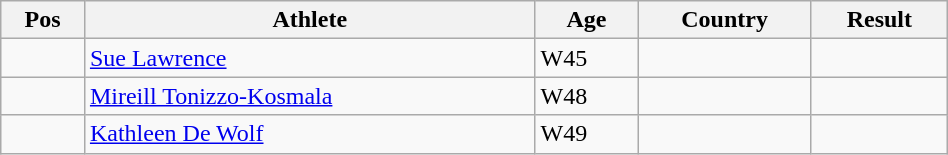<table class="wikitable"  style="text-align:center; width:50%;">
<tr>
<th>Pos</th>
<th>Athlete</th>
<th>Age</th>
<th>Country</th>
<th>Result</th>
</tr>
<tr>
<td align=center></td>
<td align=left><a href='#'>Sue Lawrence</a></td>
<td align=left>W45</td>
<td align=left></td>
<td></td>
</tr>
<tr>
<td align=center></td>
<td align=left><a href='#'>Mireill Tonizzo-Kosmala</a></td>
<td align=left>W48</td>
<td align=left></td>
<td></td>
</tr>
<tr>
<td align=center></td>
<td align=left><a href='#'>Kathleen De Wolf</a></td>
<td align=left>W49</td>
<td align=left></td>
<td></td>
</tr>
</table>
